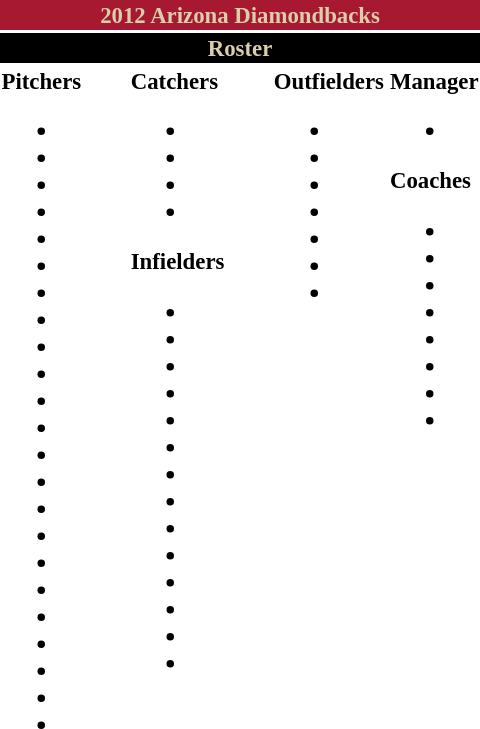<table class="toccolours" style="font-size: 95%;">
<tr>
<th colspan="10" style="background-color: #A71930; color: #DBCEAC; text-align: center;">2012 Arizona Diamondbacks</th>
</tr>
<tr>
<td colspan="10" style="background-color: black; color: #DBCEAC; text-align: center;"><strong>Roster</strong></td>
</tr>
<tr>
<td valign="top"><strong>Pitchers</strong><br><ul><li></li><li></li><li></li><li></li><li></li><li></li><li></li><li></li><li></li><li></li><li></li><li></li><li></li><li></li><li></li><li></li><li></li><li></li><li></li><li></li><li></li><li></li><li></li></ul></td>
<td width="25px"></td>
<td valign="top"><strong>Catchers</strong><br><ul><li></li><li></li><li></li><li></li></ul><strong>Infielders</strong><ul><li></li><li></li><li></li><li></li><li></li><li></li><li></li><li></li><li></li><li></li><li></li><li></li><li></li><li></li></ul></td>
<td width="25px"></td>
<td valign="top"><strong>Outfielders</strong><br><ul><li></li><li></li><li></li><li></li><li></li><li></li><li></li></ul></td>
<td valign="top"><strong>Manager</strong><br><ul><li></li></ul><strong>Coaches</strong><ul><li> </li><li> </li><li> </li><li> </li><li> </li><li> </li><li> </li><li> </li></ul></td>
</tr>
<tr>
</tr>
</table>
